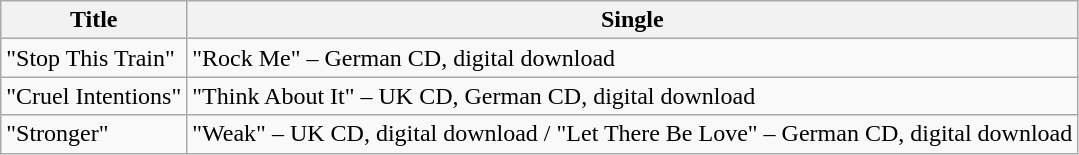<table class="wikitable">
<tr>
<th>Title</th>
<th>Single</th>
</tr>
<tr>
<td>"Stop This Train"</td>
<td>"Rock Me" – German CD, digital download</td>
</tr>
<tr>
<td>"Cruel Intentions"</td>
<td>"Think About It" – UK CD, German CD, digital download</td>
</tr>
<tr>
<td>"Stronger"</td>
<td>"Weak" – UK CD, digital download / "Let There Be Love" – German CD, digital download</td>
</tr>
</table>
